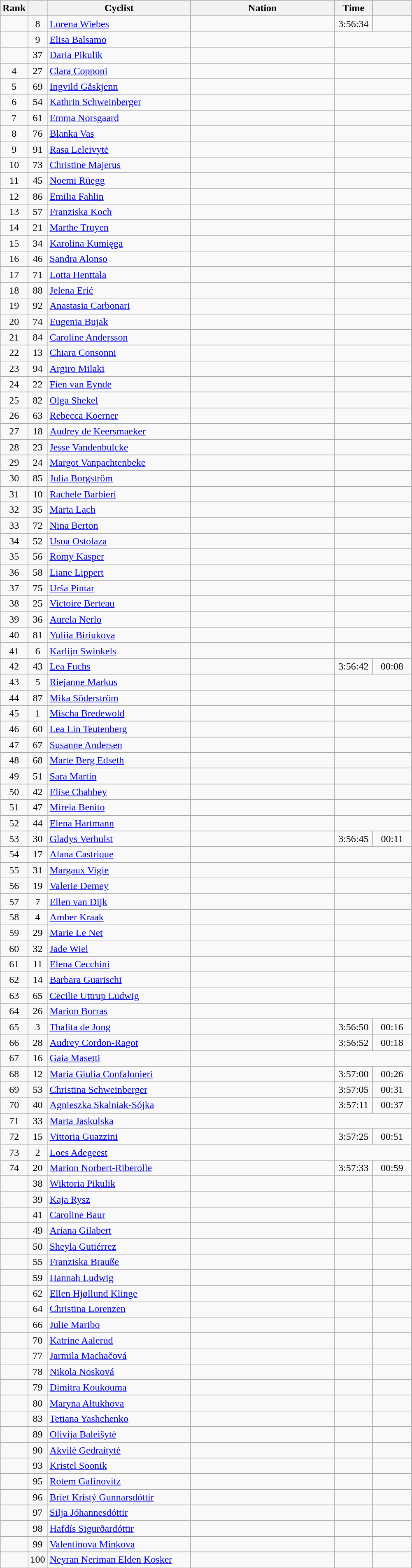<table class="wikitable sortable" style="text-align:center;">
<tr>
<th scope="col" style="width: 30px;">Rank</th>
<th scope="col" style="width: 20px;"></th>
<th scope="col" style="width: 225px;">Cyclist</th>
<th scope="col" style="width: 225px;">Nation</th>
<th scope="col" style="width: 55px;">Time</th>
<th scope="col" style="width: 55px;"></th>
</tr>
<tr>
<td></td>
<td>8</td>
<td align="left"><a href='#'>Lorena Wiebes</a></td>
<td align="left"></td>
<td>3:56:34</td>
<td></td>
</tr>
<tr>
<td></td>
<td>9</td>
<td align="left"><a href='#'>Elisa Balsamo</a></td>
<td align="left"></td>
<td colspan=2></td>
</tr>
<tr>
<td></td>
<td>37</td>
<td align="left"><a href='#'>Daria Pikulik</a></td>
<td align="left"></td>
<td colspan=2></td>
</tr>
<tr>
<td>4</td>
<td>27</td>
<td align="left"><a href='#'>Clara Copponi</a></td>
<td align="left"></td>
<td colspan=2></td>
</tr>
<tr>
<td>5</td>
<td>69</td>
<td align="left"><a href='#'>Ingvild Gåskjenn</a></td>
<td align="left"></td>
<td colspan=2></td>
</tr>
<tr>
<td>6</td>
<td>54</td>
<td align="left"><a href='#'>Kathrin Schweinberger</a></td>
<td align="left"></td>
<td colspan=2></td>
</tr>
<tr>
<td>7</td>
<td>61</td>
<td align="left"><a href='#'>Emma Norsgaard</a></td>
<td align="left"></td>
<td colspan=2></td>
</tr>
<tr>
<td>8</td>
<td>76</td>
<td align="left"><a href='#'>Blanka Vas</a></td>
<td align="left"></td>
<td colspan=2></td>
</tr>
<tr>
<td>9</td>
<td>91</td>
<td align="left"><a href='#'>Rasa Leleivytė</a></td>
<td align="left"></td>
<td colspan=2></td>
</tr>
<tr>
<td>10</td>
<td>73</td>
<td align="left"><a href='#'>Christine Majerus</a></td>
<td align="left"></td>
<td colspan=2></td>
</tr>
<tr>
<td>11</td>
<td>45</td>
<td align="left"><a href='#'>Noemi Rüegg</a></td>
<td align="left"></td>
<td colspan=2></td>
</tr>
<tr>
<td>12</td>
<td>86</td>
<td align="left"><a href='#'>Emilia Fahlin</a></td>
<td align="left"></td>
<td colspan=2></td>
</tr>
<tr>
<td>13</td>
<td>57</td>
<td align="left"><a href='#'>Franziska Koch</a></td>
<td align="left"></td>
<td colspan=2></td>
</tr>
<tr>
<td>14</td>
<td>21</td>
<td align="left"><a href='#'>Marthe Truyen</a></td>
<td align="left"></td>
<td colspan=2></td>
</tr>
<tr>
<td>15</td>
<td>34</td>
<td align="left"><a href='#'>Karolina Kumięga</a></td>
<td align="left"></td>
<td colspan=2></td>
</tr>
<tr>
<td>16</td>
<td>46</td>
<td align="left"><a href='#'>Sandra Alonso</a></td>
<td align="left"></td>
<td colspan=2></td>
</tr>
<tr>
<td>17</td>
<td>71</td>
<td align="left"><a href='#'>Lotta Henttala</a></td>
<td align="left"></td>
<td colspan=2></td>
</tr>
<tr>
<td>18</td>
<td>88</td>
<td align="left"><a href='#'>Jelena Erić</a></td>
<td align="left"></td>
<td colspan=2></td>
</tr>
<tr>
<td>19</td>
<td>92</td>
<td align="left"><a href='#'>Anastasia Carbonari</a></td>
<td align="left"></td>
<td colspan=2></td>
</tr>
<tr>
<td>20</td>
<td>74</td>
<td align="left"><a href='#'>Eugenia Bujak</a></td>
<td align="left"></td>
<td colspan=2></td>
</tr>
<tr>
<td>21</td>
<td>84</td>
<td align="left"><a href='#'>Caroline Andersson</a></td>
<td align="left"></td>
<td colspan=2></td>
</tr>
<tr>
<td>22</td>
<td>13</td>
<td align="left"><a href='#'>Chiara Consonni</a></td>
<td align="left"></td>
<td colspan=2></td>
</tr>
<tr>
<td>23</td>
<td>94</td>
<td align="left"><a href='#'>Argiro Milaki</a></td>
<td align="left"></td>
<td colspan=2></td>
</tr>
<tr>
<td>24</td>
<td>22</td>
<td align="left"><a href='#'>Fien van Eynde</a></td>
<td align="left"></td>
<td colspan=2></td>
</tr>
<tr>
<td>25</td>
<td>82</td>
<td align="left"><a href='#'>Olga Shekel</a></td>
<td align="left"></td>
<td colspan=2></td>
</tr>
<tr>
<td>26</td>
<td>63</td>
<td align="left"><a href='#'>Rebecca Koerner</a></td>
<td align="left"></td>
<td colspan=2></td>
</tr>
<tr>
<td>27</td>
<td>18</td>
<td align="left"><a href='#'>Audrey de Keersmaeker</a></td>
<td align="left"></td>
<td colspan=2></td>
</tr>
<tr>
<td>28</td>
<td>23</td>
<td align="left"><a href='#'>Jesse Vandenbulcke</a></td>
<td align="left"></td>
<td colspan=2></td>
</tr>
<tr>
<td>29</td>
<td>24</td>
<td align="left"><a href='#'>Margot Vanpachtenbeke</a></td>
<td align="left"></td>
<td colspan=2></td>
</tr>
<tr>
<td>30</td>
<td>85</td>
<td align="left"><a href='#'>Julia Borgström</a></td>
<td align="left"></td>
<td colspan=2></td>
</tr>
<tr>
<td>31</td>
<td>10</td>
<td align="left"><a href='#'>Rachele Barbieri</a></td>
<td align="left"></td>
<td colspan=2></td>
</tr>
<tr>
<td>32</td>
<td>35</td>
<td align="left"><a href='#'>Marta Lach</a></td>
<td align="left"></td>
<td colspan=2></td>
</tr>
<tr>
<td>33</td>
<td>72</td>
<td align="left"><a href='#'>Nina Berton</a></td>
<td align="left"></td>
<td colspan=2></td>
</tr>
<tr>
<td>34</td>
<td>52</td>
<td align="left"><a href='#'>Usoa Ostolaza</a></td>
<td align="left"></td>
<td colspan=2></td>
</tr>
<tr>
<td>35</td>
<td>56</td>
<td align="left"><a href='#'>Romy Kasper</a></td>
<td align="left"></td>
<td colspan=2></td>
</tr>
<tr>
<td>36</td>
<td>58</td>
<td align="left"><a href='#'>Liane Lippert</a></td>
<td align="left"></td>
<td colspan=2></td>
</tr>
<tr>
<td>37</td>
<td>75</td>
<td align="left"><a href='#'>Urša Pintar</a></td>
<td align="left"></td>
<td colspan=2></td>
</tr>
<tr>
<td>38</td>
<td>25</td>
<td align="left"><a href='#'>Victoire Berteau</a></td>
<td align="left"></td>
<td colspan=2></td>
</tr>
<tr>
<td>39</td>
<td>36</td>
<td align="left"><a href='#'>Aurela Nerlo</a></td>
<td align="left"></td>
<td colspan=2></td>
</tr>
<tr>
<td>40</td>
<td>81</td>
<td align="left"><a href='#'>Yuliia Biriukova</a></td>
<td align="left"></td>
<td colspan=2></td>
</tr>
<tr>
<td>41</td>
<td>6</td>
<td align="left"><a href='#'>Karlijn Swinkels</a></td>
<td align="left"></td>
<td colspan=2></td>
</tr>
<tr>
<td>42</td>
<td>43</td>
<td align="left"><a href='#'>Lea Fuchs</a></td>
<td align="left"></td>
<td>3:56:42</td>
<td>00:08</td>
</tr>
<tr>
<td>43</td>
<td>5</td>
<td align="left"><a href='#'>Riejanne Markus</a></td>
<td align="left"></td>
<td colspan=2></td>
</tr>
<tr>
<td>44</td>
<td>87</td>
<td align="left"><a href='#'>Mika Söderström</a></td>
<td align="left"></td>
<td colspan=2></td>
</tr>
<tr>
<td>45</td>
<td>1</td>
<td align="left"><a href='#'>Mischa Bredewold</a></td>
<td align="left"></td>
<td colspan=2></td>
</tr>
<tr>
<td>46</td>
<td>60</td>
<td align="left"><a href='#'>Lea Lin Teutenberg</a></td>
<td align="left"></td>
<td colspan=2></td>
</tr>
<tr>
<td>47</td>
<td>67</td>
<td align="left"><a href='#'>Susanne Andersen</a></td>
<td align="left"></td>
<td colspan=2></td>
</tr>
<tr>
<td>48</td>
<td>68</td>
<td align="left"><a href='#'>Marte Berg Edseth</a></td>
<td align="left"></td>
<td colspan=2></td>
</tr>
<tr>
<td>49</td>
<td>51</td>
<td align="left"><a href='#'>Sara Martín</a></td>
<td align="left"></td>
<td colspan=2></td>
</tr>
<tr>
<td>50</td>
<td>42</td>
<td align="left"><a href='#'>Elise Chabbey</a></td>
<td align="left"></td>
<td colspan=2></td>
</tr>
<tr>
<td>51</td>
<td>47</td>
<td align="left"><a href='#'>Mireia Benito</a></td>
<td align="left"></td>
<td colspan=2></td>
</tr>
<tr>
<td>52</td>
<td>44</td>
<td align="left"><a href='#'>Elena Hartmann</a></td>
<td align="left"></td>
<td colspan=2></td>
</tr>
<tr>
<td>53</td>
<td>30</td>
<td align="left"><a href='#'>Gladys Verhulst</a></td>
<td align="left"></td>
<td>3:56:45</td>
<td>00:11</td>
</tr>
<tr>
<td>54</td>
<td>17</td>
<td align="left"><a href='#'>Alana Castrique</a></td>
<td align="left"></td>
<td colspan=2></td>
</tr>
<tr>
<td>55</td>
<td>31</td>
<td align="left"><a href='#'>Margaux Vigie</a></td>
<td align="left"></td>
<td colspan=2></td>
</tr>
<tr>
<td>56</td>
<td>19</td>
<td align="left"><a href='#'>Valerie Demey</a></td>
<td align="left"></td>
<td colspan=2></td>
</tr>
<tr>
<td>57</td>
<td>7</td>
<td align="left"><a href='#'>Ellen van Dijk</a></td>
<td align="left"></td>
<td colspan=2></td>
</tr>
<tr>
<td>58</td>
<td>4</td>
<td align="left"><a href='#'>Amber Kraak</a></td>
<td align="left"></td>
<td colspan=2></td>
</tr>
<tr>
<td>59</td>
<td>29</td>
<td align="left"><a href='#'>Marie Le Net</a></td>
<td align="left"></td>
<td colspan=2></td>
</tr>
<tr>
<td>60</td>
<td>32</td>
<td align="left"><a href='#'>Jade Wiel</a></td>
<td align="left"></td>
<td colspan=2></td>
</tr>
<tr>
<td>61</td>
<td>11</td>
<td align="left"><a href='#'>Elena Cecchini</a></td>
<td align="left"></td>
<td colspan=2></td>
</tr>
<tr>
<td>62</td>
<td>14</td>
<td align="left"><a href='#'>Barbara Guarischi</a></td>
<td align="left"></td>
<td colspan=2></td>
</tr>
<tr>
<td>63</td>
<td>65</td>
<td align="left"><a href='#'>Cecilie Uttrup Ludwig</a></td>
<td align="left"></td>
<td colspan=2></td>
</tr>
<tr>
<td>64</td>
<td>26</td>
<td align="left"><a href='#'>Marion Borras</a></td>
<td align="left"></td>
<td colspan=2></td>
</tr>
<tr>
<td>65</td>
<td>3</td>
<td align="left"><a href='#'>Thalita de Jong</a></td>
<td align="left"></td>
<td>3:56:50</td>
<td>00:16</td>
</tr>
<tr>
<td>66</td>
<td>28</td>
<td align="left"><a href='#'>Audrey Cordon-Ragot</a></td>
<td align="left"></td>
<td>3:56:52</td>
<td>00:18</td>
</tr>
<tr>
<td>67</td>
<td>16</td>
<td align="left"><a href='#'>Gaia Masetti</a></td>
<td align="left"></td>
<td colspan=2></td>
</tr>
<tr>
<td>68</td>
<td>12</td>
<td align="left"><a href='#'>Maria Giulia Confalonieri</a></td>
<td align="left"></td>
<td>3:57:00</td>
<td>00:26</td>
</tr>
<tr>
<td>69</td>
<td>53</td>
<td align="left"><a href='#'>Christina Schweinberger</a></td>
<td align="left"></td>
<td>3:57:05</td>
<td>00:31</td>
</tr>
<tr>
<td>70</td>
<td>40</td>
<td align="left"><a href='#'>Agnieszka Skalniak-Sójka</a></td>
<td align="left"></td>
<td>3:57:11</td>
<td>00:37</td>
</tr>
<tr>
<td>71</td>
<td>33</td>
<td align="left"><a href='#'>Marta Jaskulska</a></td>
<td align="left"></td>
<td colspan=2></td>
</tr>
<tr>
<td>72</td>
<td>15</td>
<td align="left"><a href='#'>Vittoria Guazzini</a></td>
<td align="left"></td>
<td>3:57:25</td>
<td>00:51</td>
</tr>
<tr>
<td>73</td>
<td>2</td>
<td align="left"><a href='#'>Loes Adegeest</a></td>
<td align="left"></td>
<td colspan=2></td>
</tr>
<tr>
<td>74</td>
<td>20</td>
<td align="left"><a href='#'>Marion Norbert-Riberolle</a></td>
<td align="left"></td>
<td>3:57:33</td>
<td>00:59</td>
</tr>
<tr>
<td></td>
<td>38</td>
<td align="left"><a href='#'>Wiktoria Pikulik</a></td>
<td align="left"></td>
<td></td>
<td></td>
</tr>
<tr>
<td></td>
<td>39</td>
<td align="left"><a href='#'>Kaja Rysz</a></td>
<td align="left"></td>
<td></td>
<td></td>
</tr>
<tr>
<td></td>
<td>41</td>
<td align="left"><a href='#'>Caroline Baur</a></td>
<td align="left"></td>
<td></td>
<td></td>
</tr>
<tr>
<td></td>
<td>49</td>
<td align="left"><a href='#'>Ariana Gilabert</a></td>
<td align="left"></td>
<td></td>
<td></td>
</tr>
<tr>
<td></td>
<td>50</td>
<td align="left"><a href='#'>Sheyla Gutiérrez</a></td>
<td align="left"></td>
<td></td>
<td></td>
</tr>
<tr>
<td></td>
<td>55</td>
<td align="left"><a href='#'>Franziska Brauße</a></td>
<td align="left"></td>
<td></td>
<td></td>
</tr>
<tr>
<td></td>
<td>59</td>
<td align="left"><a href='#'>Hannah Ludwig</a></td>
<td align="left"></td>
<td></td>
<td></td>
</tr>
<tr>
<td></td>
<td>62</td>
<td align="left"><a href='#'>Ellen Hjøllund Klinge</a></td>
<td align="left"></td>
<td></td>
<td></td>
</tr>
<tr>
<td></td>
<td>64</td>
<td align="left"><a href='#'>Christina Lorenzen</a></td>
<td align="left"></td>
<td></td>
<td></td>
</tr>
<tr>
<td></td>
<td>66</td>
<td align="left"><a href='#'>Julie Maribo</a></td>
<td align="left"></td>
<td></td>
<td></td>
</tr>
<tr>
<td></td>
<td>70</td>
<td align="left"><a href='#'>Katrine Aalerud</a></td>
<td align="left"></td>
<td></td>
<td></td>
</tr>
<tr>
<td></td>
<td>77</td>
<td align="left"><a href='#'>Jarmila Machačová</a></td>
<td align="left"></td>
<td></td>
<td></td>
</tr>
<tr>
<td></td>
<td>78</td>
<td align="left"><a href='#'>Nikola Nosková</a></td>
<td align="left"></td>
<td></td>
<td></td>
</tr>
<tr>
<td></td>
<td>79</td>
<td align="left"><a href='#'>Dimitra Koukouma</a></td>
<td align="left"></td>
<td></td>
<td></td>
</tr>
<tr>
<td></td>
<td>80</td>
<td align="left"><a href='#'>Maryna Altukhova</a></td>
<td align="left"></td>
<td></td>
<td></td>
</tr>
<tr>
<td></td>
<td>83</td>
<td align="left"><a href='#'>Tetiana Yashchenko</a></td>
<td align="left"></td>
<td></td>
<td></td>
</tr>
<tr>
<td></td>
<td>89</td>
<td align="left"><a href='#'>Olivija Baleišytė</a></td>
<td align="left"></td>
<td></td>
<td></td>
</tr>
<tr>
<td></td>
<td>90</td>
<td align="left"><a href='#'>Akvilė Gedraitytė</a></td>
<td align="left"></td>
<td></td>
<td></td>
</tr>
<tr>
<td></td>
<td>93</td>
<td align="left"><a href='#'>Kristel Soonik</a></td>
<td align="left"></td>
<td></td>
<td></td>
</tr>
<tr>
<td></td>
<td>95</td>
<td align="left"><a href='#'>Rotem Gafinovitz</a></td>
<td align="left"></td>
<td></td>
<td></td>
</tr>
<tr>
<td></td>
<td>96</td>
<td align="left"><a href='#'>Bríet Kristý Gunnarsdóttir</a></td>
<td align="left"></td>
<td></td>
<td></td>
</tr>
<tr>
<td></td>
<td>97</td>
<td align="left"><a href='#'>Silja Jóhannesdóttir</a></td>
<td align="left"></td>
<td></td>
<td></td>
</tr>
<tr>
<td></td>
<td>98</td>
<td align="left"><a href='#'>Hafdís Sigurðardóttir</a></td>
<td align="left"></td>
<td></td>
<td></td>
</tr>
<tr>
<td></td>
<td>99</td>
<td align="left"><a href='#'>Valentinova Minkova</a></td>
<td align="left"></td>
<td></td>
<td></td>
</tr>
<tr>
<td></td>
<td>100</td>
<td align="left"><a href='#'>Neyran Neriman Elden Kosker</a></td>
<td align="left"></td>
<td></td>
<td></td>
</tr>
</table>
